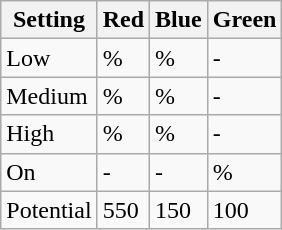<table class="wikitable">
<tr>
<th>Setting</th>
<th>Red</th>
<th>Blue</th>
<th>Green</th>
</tr>
<tr>
<td>Low</td>
<td>%</td>
<td>%</td>
<td>-</td>
</tr>
<tr>
<td>Medium</td>
<td>%</td>
<td>%</td>
<td>-</td>
</tr>
<tr>
<td>High</td>
<td>%</td>
<td>%</td>
<td>-</td>
</tr>
<tr>
<td>On</td>
<td>-</td>
<td>-</td>
<td>%</td>
</tr>
<tr>
<td>Potential</td>
<td>550</td>
<td>150</td>
<td>100</td>
</tr>
</table>
